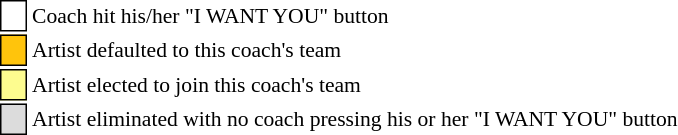<table class="toccolours" style="font-size: 90%; white-space: nowrap;">
<tr>
<td style="background-color:white; border: 1px solid black;"> <strong></strong> </td>
<td>Coach hit his/her "I WANT YOU" button</td>
</tr>
<tr>
<td style="background-color:#ffc40c; border: 1px solid black">    </td>
<td>Artist defaulted to this coach's team</td>
</tr>
<tr>
<td style="background-color:#fdfc8f; border: 1px solid black;">    </td>
<td style="padding-right: 8px">Artist elected to join this coach's team</td>
</tr>
<tr>
<td style="background-color:#dcdcdc; border: 1px solid black">    </td>
<td>Artist eliminated with no coach pressing his or her "I WANT YOU" button</td>
</tr>
<tr>
</tr>
</table>
